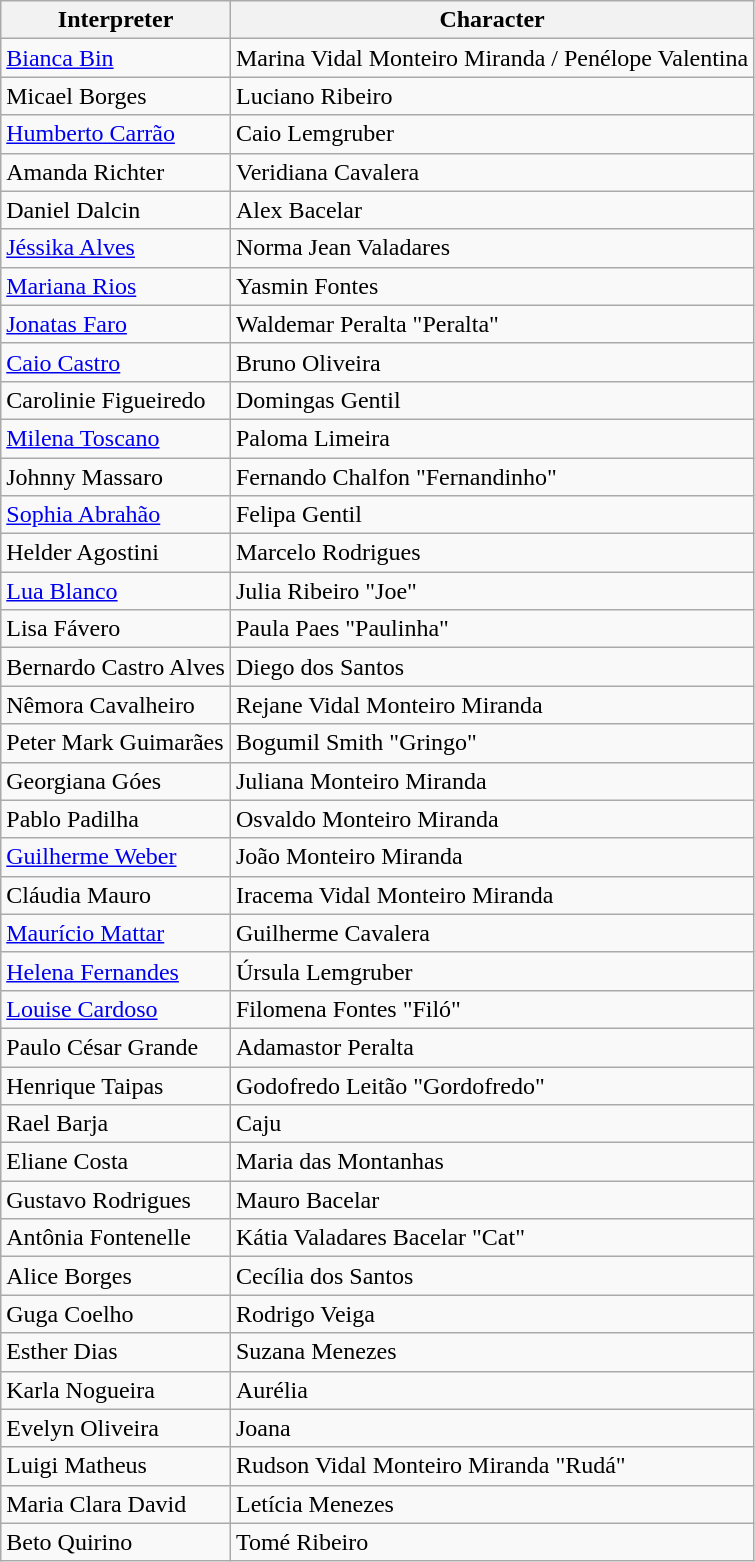<table class="wikitable">
<tr>
<th>Interpreter</th>
<th>Character</th>
</tr>
<tr>
<td><a href='#'>Bianca Bin</a></td>
<td>Marina Vidal Monteiro Miranda / Penélope Valentina</td>
</tr>
<tr>
<td>Micael Borges</td>
<td>Luciano Ribeiro</td>
</tr>
<tr>
<td><a href='#'>Humberto Carrão</a></td>
<td>Caio Lemgruber</td>
</tr>
<tr>
<td>Amanda Richter</td>
<td>Veridiana Cavalera</td>
</tr>
<tr>
<td>Daniel Dalcin</td>
<td>Alex Bacelar</td>
</tr>
<tr>
<td><a href='#'>Jéssika Alves</a></td>
<td>Norma Jean Valadares</td>
</tr>
<tr>
<td><a href='#'>Mariana Rios</a></td>
<td>Yasmin Fontes</td>
</tr>
<tr>
<td><a href='#'>Jonatas Faro</a></td>
<td>Waldemar Peralta "Peralta"</td>
</tr>
<tr>
<td><a href='#'>Caio Castro</a></td>
<td>Bruno Oliveira</td>
</tr>
<tr>
<td>Carolinie Figueiredo</td>
<td>Domingas Gentil</td>
</tr>
<tr>
<td><a href='#'>Milena Toscano</a></td>
<td>Paloma Limeira</td>
</tr>
<tr>
<td>Johnny Massaro</td>
<td>Fernando Chalfon "Fernandinho"</td>
</tr>
<tr>
<td><a href='#'>Sophia Abrahão</a></td>
<td>Felipa Gentil</td>
</tr>
<tr>
<td>Helder Agostini</td>
<td>Marcelo Rodrigues</td>
</tr>
<tr>
<td><a href='#'>Lua Blanco</a></td>
<td>Julia Ribeiro "Joe"</td>
</tr>
<tr>
<td>Lisa Fávero</td>
<td>Paula Paes "Paulinha"</td>
</tr>
<tr>
<td>Bernardo Castro Alves</td>
<td>Diego dos Santos</td>
</tr>
<tr>
<td>Nêmora Cavalheiro</td>
<td>Rejane Vidal Monteiro Miranda</td>
</tr>
<tr>
<td>Peter Mark Guimarães</td>
<td>Bogumil Smith "Gringo"</td>
</tr>
<tr>
<td>Georgiana Góes</td>
<td>Juliana Monteiro Miranda</td>
</tr>
<tr>
<td>Pablo Padilha</td>
<td>Osvaldo Monteiro Miranda</td>
</tr>
<tr>
<td><a href='#'>Guilherme Weber</a></td>
<td>João Monteiro Miranda</td>
</tr>
<tr>
<td>Cláudia Mauro</td>
<td>Iracema Vidal Monteiro Miranda</td>
</tr>
<tr>
<td><a href='#'>Maurício Mattar</a></td>
<td>Guilherme Cavalera</td>
</tr>
<tr>
<td><a href='#'>Helena Fernandes</a></td>
<td>Úrsula Lemgruber</td>
</tr>
<tr>
<td><a href='#'>Louise Cardoso</a></td>
<td>Filomena Fontes "Filó"</td>
</tr>
<tr>
<td>Paulo César Grande</td>
<td>Adamastor Peralta</td>
</tr>
<tr>
<td>Henrique Taipas</td>
<td>Godofredo Leitão "Gordofredo"</td>
</tr>
<tr>
<td>Rael Barja</td>
<td>Caju</td>
</tr>
<tr>
<td>Eliane Costa</td>
<td>Maria das Montanhas</td>
</tr>
<tr>
<td>Gustavo Rodrigues</td>
<td>Mauro Bacelar</td>
</tr>
<tr>
<td>Antônia Fontenelle</td>
<td>Kátia Valadares Bacelar "Cat"</td>
</tr>
<tr>
<td>Alice Borges</td>
<td>Cecília dos Santos</td>
</tr>
<tr>
<td>Guga Coelho</td>
<td>Rodrigo Veiga</td>
</tr>
<tr>
<td>Esther Dias</td>
<td>Suzana Menezes</td>
</tr>
<tr>
<td>Karla Nogueira</td>
<td>Aurélia</td>
</tr>
<tr>
<td>Evelyn Oliveira</td>
<td>Joana</td>
</tr>
<tr>
<td>Luigi Matheus</td>
<td>Rudson Vidal Monteiro Miranda "Rudá"</td>
</tr>
<tr>
<td>Maria Clara David</td>
<td>Letícia Menezes</td>
</tr>
<tr>
<td>Beto Quirino</td>
<td>Tomé Ribeiro</td>
</tr>
</table>
